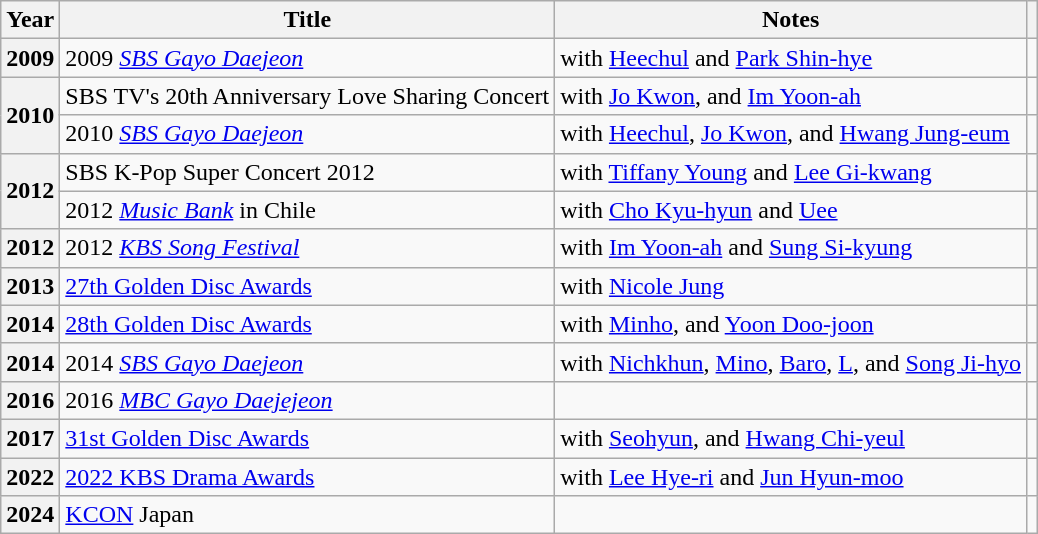<table class="wikitable sortable plainrowheaders">
<tr>
<th scope="col">Year</th>
<th scope="col">Title</th>
<th scope="col">Notes</th>
<th scope="col" class="unsortable"></th>
</tr>
<tr>
<th scope="row">2009</th>
<td>2009 <em><a href='#'>SBS Gayo Daejeon</a></em></td>
<td>with <a href='#'>Heechul</a> and <a href='#'>Park Shin-hye</a></td>
<td style="text-align:center"></td>
</tr>
<tr>
<th scope="row" rowspan=2>2010</th>
<td>SBS TV's 20th Anniversary Love Sharing Concert</td>
<td>with <a href='#'>Jo Kwon</a>, and <a href='#'>Im Yoon-ah</a></td>
<td style="text-align:center"></td>
</tr>
<tr>
<td>2010 <em><a href='#'>SBS Gayo Daejeon</a></em></td>
<td>with <a href='#'>Heechul</a>, <a href='#'>Jo Kwon</a>, and <a href='#'>Hwang Jung-eum</a></td>
<td style="text-align:center"></td>
</tr>
<tr>
<th scope="row" rowspan=2>2012</th>
<td>SBS K-Pop Super Concert 2012</td>
<td>with  <a href='#'>Tiffany Young</a> and <a href='#'>Lee Gi-kwang</a></td>
<td style="text-align:center"></td>
</tr>
<tr>
<td>2012 <em><a href='#'>Music Bank</a></em> in Chile</td>
<td>with  <a href='#'>Cho Kyu-hyun</a> and <a href='#'>Uee</a></td>
<td style="text-align:center"></td>
</tr>
<tr>
<th scope="row">2012</th>
<td>2012 <em><a href='#'>KBS Song Festival</a></em></td>
<td>with  <a href='#'>Im Yoon-ah</a> and <a href='#'>Sung Si-kyung</a></td>
<td style="text-align:center"></td>
</tr>
<tr>
<th scope="row">2013</th>
<td><a href='#'>27th Golden Disc Awards</a></td>
<td>with <a href='#'>Nicole Jung</a></td>
<td style="text-align:center"></td>
</tr>
<tr>
<th scope="row">2014</th>
<td><a href='#'>28th Golden Disc Awards</a></td>
<td>with <a href='#'>Minho</a>, and <a href='#'>Yoon Doo-joon</a></td>
<td style="text-align:center"></td>
</tr>
<tr>
<th scope="row">2014</th>
<td>2014 <em><a href='#'>SBS Gayo Daejeon</a></em></td>
<td>with  <a href='#'>Nichkhun</a>, <a href='#'>Mino</a>, <a href='#'>Baro</a>, <a href='#'>L</a>, and <a href='#'>Song Ji-hyo</a></td>
<td style="text-align:center"></td>
</tr>
<tr>
<th scope="row">2016</th>
<td>2016 <em><a href='#'>MBC Gayo Daejejeon</a></em></td>
<td></td>
<td style="text-align:center"></td>
</tr>
<tr>
<th scope="row">2017</th>
<td><a href='#'>31st Golden Disc Awards</a></td>
<td>with  <a href='#'>Seohyun</a>, and <a href='#'>Hwang Chi-yeul</a></td>
<td style="text-align:center"></td>
</tr>
<tr>
<th scope="row">2022</th>
<td><a href='#'>2022 KBS Drama Awards</a></td>
<td>with <a href='#'>Lee Hye-ri</a> and <a href='#'>Jun Hyun-moo</a></td>
<td style="text-align:center"></td>
</tr>
<tr>
<th scope="row" rowspan=2>2024</th>
<td><a href='#'>KCON</a> Japan</td>
<td></td>
<td style="text-align:center"></td>
</tr>
</table>
